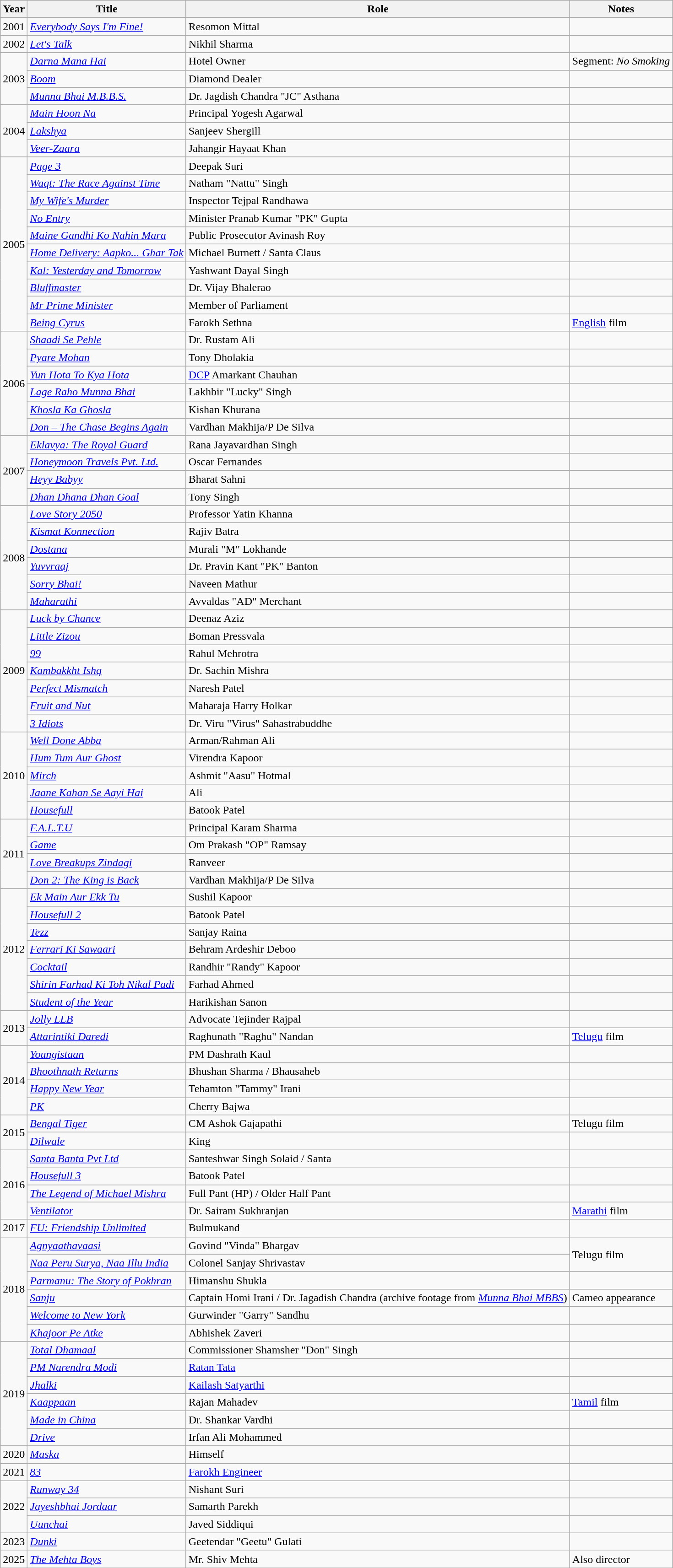<table class="wikitable plainrowheaders sortable" style="margin-right: 0;">
<tr>
<th scope="col">Year</th>
<th scope="col">Title</th>
<th scope="col">Role</th>
<th scope="col" class="unsortable">Notes</th>
</tr>
<tr>
<td>2001</td>
<td><em><a href='#'>Everybody Says I'm Fine!</a></em></td>
<td>Resomon Mittal</td>
<td></td>
</tr>
<tr>
<td>2002</td>
<td><em><a href='#'>Let's Talk</a></em></td>
<td>Nikhil Sharma</td>
<td></td>
</tr>
<tr>
<td rowspan="3">2003</td>
<td><em><a href='#'>Darna Mana Hai</a></em></td>
<td>Hotel Owner</td>
<td>Segment: <em>No Smoking</em></td>
</tr>
<tr>
<td><em><a href='#'>Boom</a></em></td>
<td>Diamond Dealer</td>
<td></td>
</tr>
<tr>
<td><em><a href='#'>Munna Bhai M.B.B.S.</a></em></td>
<td>Dr. Jagdish Chandra "JC" Asthana</td>
<td></td>
</tr>
<tr>
<td rowspan="3">2004</td>
<td><em><a href='#'>Main Hoon Na</a></em></td>
<td>Principal Yogesh Agarwal</td>
<td></td>
</tr>
<tr>
<td><em><a href='#'>Lakshya</a></em></td>
<td>Sanjeev Shergill</td>
<td></td>
</tr>
<tr>
<td><em><a href='#'>Veer-Zaara</a></em></td>
<td>Jahangir Hayaat Khan</td>
<td></td>
</tr>
<tr>
<td rowspan="10">2005</td>
<td><em><a href='#'>Page 3</a></em></td>
<td>Deepak Suri</td>
<td></td>
</tr>
<tr>
<td><em><a href='#'>Waqt: The Race Against Time</a></em></td>
<td>Natham "Nattu" Singh</td>
<td></td>
</tr>
<tr>
<td><em><a href='#'>My Wife's Murder</a></em></td>
<td>Inspector Tejpal Randhawa</td>
<td></td>
</tr>
<tr>
<td><em><a href='#'>No Entry</a></em></td>
<td>Minister Pranab Kumar "PK" Gupta</td>
<td></td>
</tr>
<tr>
<td><em><a href='#'>Maine Gandhi Ko Nahin Mara</a></em></td>
<td>Public Prosecutor Avinash Roy</td>
<td></td>
</tr>
<tr>
<td><em><a href='#'>Home Delivery: Aapko... Ghar Tak</a></em></td>
<td>Michael Burnett / Santa Claus</td>
<td></td>
</tr>
<tr>
<td><em><a href='#'>Kal: Yesterday and Tomorrow</a></em></td>
<td>Yashwant Dayal Singh</td>
<td></td>
</tr>
<tr>
<td><em><a href='#'>Bluffmaster</a></em></td>
<td>Dr. Vijay Bhalerao</td>
<td></td>
</tr>
<tr>
<td><em><a href='#'>Mr Prime Minister</a></em></td>
<td>Member of Parliament</td>
<td></td>
</tr>
<tr>
<td><em><a href='#'>Being Cyrus</a></em></td>
<td>Farokh Sethna</td>
<td><a href='#'>English</a> film</td>
</tr>
<tr>
<td rowspan="6">2006</td>
<td><em><a href='#'>Shaadi Se Pehle</a></em></td>
<td>Dr. Rustam Ali</td>
<td></td>
</tr>
<tr>
<td><em><a href='#'>Pyare Mohan</a></em></td>
<td>Tony Dholakia</td>
<td></td>
</tr>
<tr>
<td><em><a href='#'>Yun Hota To Kya Hota</a></em></td>
<td><a href='#'>DCP</a> Amarkant Chauhan</td>
<td></td>
</tr>
<tr>
<td><em><a href='#'>Lage Raho Munna Bhai</a></em></td>
<td>Lakhbir "Lucky" Singh</td>
<td></td>
</tr>
<tr>
<td><em><a href='#'>Khosla Ka Ghosla</a></em></td>
<td>Kishan Khurana</td>
<td></td>
</tr>
<tr>
<td><em><a href='#'>Don – The Chase Begins Again</a></em></td>
<td>Vardhan Makhija/P De Silva</td>
<td></td>
</tr>
<tr>
<td rowspan="4">2007</td>
<td><em><a href='#'>Eklavya: The Royal Guard</a></em></td>
<td>Rana Jayavardhan Singh</td>
<td></td>
</tr>
<tr>
<td><em><a href='#'>Honeymoon Travels Pvt. Ltd.</a></em></td>
<td>Oscar Fernandes</td>
<td></td>
</tr>
<tr>
<td><em><a href='#'>Heyy Babyy</a></em></td>
<td>Bharat Sahni</td>
<td></td>
</tr>
<tr>
<td><em><a href='#'>Dhan Dhana Dhan Goal</a></em></td>
<td>Tony Singh</td>
<td></td>
</tr>
<tr>
<td rowspan="6">2008</td>
<td><em><a href='#'>Love Story 2050</a></em></td>
<td>Professor Yatin Khanna</td>
<td></td>
</tr>
<tr>
<td><em><a href='#'>Kismat Konnection</a></em></td>
<td>Rajiv Batra</td>
<td></td>
</tr>
<tr>
<td><em><a href='#'>Dostana</a></em></td>
<td>Murali "M" Lokhande</td>
<td></td>
</tr>
<tr>
<td><em><a href='#'>Yuvvraaj</a></em></td>
<td>Dr. Pravin Kant "PK" Banton</td>
<td></td>
</tr>
<tr>
<td><em><a href='#'>Sorry Bhai!</a></em></td>
<td>Naveen Mathur</td>
<td></td>
</tr>
<tr>
<td><em><a href='#'>Maharathi</a></em></td>
<td>Avvaldas "AD" Merchant</td>
<td></td>
</tr>
<tr>
<td rowspan="7">2009</td>
<td><em><a href='#'>Luck by Chance</a></em></td>
<td>Deenaz Aziz</td>
<td></td>
</tr>
<tr>
<td><em><a href='#'>Little Zizou</a></em></td>
<td>Boman Pressvala</td>
<td></td>
</tr>
<tr>
<td><em><a href='#'>99</a></em></td>
<td>Rahul Mehrotra</td>
<td></td>
</tr>
<tr>
<td><em><a href='#'>Kambakkht Ishq</a></em></td>
<td>Dr. Sachin Mishra</td>
<td></td>
</tr>
<tr>
<td><em><a href='#'>Perfect Mismatch</a></em></td>
<td>Naresh Patel</td>
<td></td>
</tr>
<tr>
<td><em><a href='#'>Fruit and Nut</a></em></td>
<td>Maharaja Harry Holkar</td>
<td></td>
</tr>
<tr>
<td><em><a href='#'>3 Idiots</a></em></td>
<td>Dr. Viru "Virus" Sahastrabuddhe</td>
<td></td>
</tr>
<tr>
<td rowspan="5">2010</td>
<td><em><a href='#'>Well Done Abba</a></em></td>
<td>Arman/Rahman Ali</td>
<td></td>
</tr>
<tr>
<td><em><a href='#'>Hum Tum Aur Ghost</a></em></td>
<td>Virendra Kapoor</td>
<td></td>
</tr>
<tr>
<td><em><a href='#'>Mirch</a></em></td>
<td>Ashmit "Aasu" Hotmal</td>
<td></td>
</tr>
<tr>
<td><em><a href='#'>Jaane Kahan Se Aayi Hai</a></em></td>
<td>Ali</td>
<td></td>
</tr>
<tr>
<td><em><a href='#'>Housefull</a></em></td>
<td>Batook Patel</td>
<td></td>
</tr>
<tr>
<td rowspan="4">2011</td>
<td><em><a href='#'>F.A.L.T.U</a></em></td>
<td>Principal Karam Sharma</td>
<td></td>
</tr>
<tr>
<td><em><a href='#'>Game</a></em></td>
<td>Om Prakash "OP" Ramsay</td>
<td></td>
</tr>
<tr>
<td><em><a href='#'>Love Breakups Zindagi</a></em></td>
<td>Ranveer</td>
<td></td>
</tr>
<tr>
<td><em><a href='#'>Don 2: The King is Back</a></em></td>
<td>Vardhan Makhija/P De Silva</td>
<td></td>
</tr>
<tr>
<td rowspan="7">2012</td>
<td><em><a href='#'>Ek Main Aur Ekk Tu</a></em></td>
<td>Sushil Kapoor</td>
<td></td>
</tr>
<tr>
<td><em><a href='#'>Housefull 2</a></em></td>
<td>Batook Patel</td>
<td></td>
</tr>
<tr>
<td><em><a href='#'>Tezz</a></em></td>
<td>Sanjay Raina</td>
<td></td>
</tr>
<tr>
<td><em><a href='#'>Ferrari Ki Sawaari</a></em></td>
<td>Behram Ardeshir Deboo</td>
<td></td>
</tr>
<tr>
<td><em><a href='#'>Cocktail</a></em></td>
<td>Randhir "Randy" Kapoor</td>
<td></td>
</tr>
<tr>
<td><em><a href='#'>Shirin Farhad Ki Toh Nikal Padi</a></em></td>
<td>Farhad Ahmed</td>
<td></td>
</tr>
<tr>
<td><em><a href='#'>Student of the Year</a></em></td>
<td>Harikishan Sanon</td>
<td></td>
</tr>
<tr>
<td rowspan="2">2013</td>
<td><em><a href='#'>Jolly LLB</a></em></td>
<td>Advocate Tejinder Rajpal</td>
<td></td>
</tr>
<tr>
<td><em><a href='#'>Attarintiki Daredi</a></em></td>
<td>Raghunath "Raghu" Nandan</td>
<td><a href='#'>Telugu</a> film</td>
</tr>
<tr>
<td rowspan="4">2014</td>
<td><em><a href='#'>Youngistaan</a></em></td>
<td>PM Dashrath Kaul</td>
<td></td>
</tr>
<tr>
<td><em><a href='#'>Bhoothnath Returns</a></em></td>
<td>Bhushan Sharma / Bhausaheb</td>
<td></td>
</tr>
<tr>
<td><em><a href='#'>Happy New Year</a></em></td>
<td>Tehamton "Tammy" Irani</td>
<td></td>
</tr>
<tr>
<td><em><a href='#'>PK</a></em></td>
<td>Cherry Bajwa</td>
<td></td>
</tr>
<tr>
<td rowspan="2">2015</td>
<td><em><a href='#'>Bengal Tiger</a></em></td>
<td>CM Ashok Gajapathi</td>
<td>Telugu film</td>
</tr>
<tr>
<td><em><a href='#'>Dilwale</a></em></td>
<td>King</td>
<td></td>
</tr>
<tr>
<td rowspan="4">2016</td>
<td><em><a href='#'>Santa Banta Pvt Ltd</a></em></td>
<td>Santeshwar Singh Solaid / Santa</td>
<td></td>
</tr>
<tr>
<td><em><a href='#'>Housefull 3</a></em></td>
<td>Batook Patel</td>
<td></td>
</tr>
<tr>
<td><em><a href='#'>The Legend of Michael Mishra</a></em></td>
<td>Full Pant (HP) / Older Half Pant</td>
<td></td>
</tr>
<tr>
<td><em><a href='#'>Ventilator</a></em></td>
<td>Dr. Sairam Sukhranjan</td>
<td><a href='#'>Marathi</a> film</td>
</tr>
<tr>
<td>2017</td>
<td><em><a href='#'>FU: Friendship Unlimited</a></em></td>
<td>Bulmukand</td>
<td></td>
</tr>
<tr>
<td rowspan="6">2018</td>
<td><em><a href='#'>Agnyaathavaasi</a></em></td>
<td>Govind "Vinda" Bhargav</td>
<td rowspan="2">Telugu film</td>
</tr>
<tr>
<td><em><a href='#'>Naa Peru Surya, Naa Illu India</a></em></td>
<td>Colonel Sanjay Shrivastav</td>
</tr>
<tr>
<td><em><a href='#'>Parmanu: The Story of Pokhran</a></em></td>
<td>Himanshu Shukla</td>
<td></td>
</tr>
<tr>
<td><em><a href='#'>Sanju</a></em></td>
<td>Captain Homi Irani / Dr. Jagadish Chandra (archive footage from <em><a href='#'>Munna Bhai MBBS</a></em>)</td>
<td>Cameo appearance</td>
</tr>
<tr>
<td><em><a href='#'>Welcome to New York</a></em></td>
<td>Gurwinder "Garry" Sandhu</td>
<td></td>
</tr>
<tr>
<td><em><a href='#'>Khajoor Pe Atke</a></em></td>
<td>Abhishek Zaveri</td>
<td></td>
</tr>
<tr>
<td rowspan="6">2019</td>
<td><em><a href='#'>Total Dhamaal</a></em></td>
<td>Commissioner Shamsher "Don" Singh</td>
<td></td>
</tr>
<tr>
<td><em><a href='#'>PM Narendra Modi</a></em></td>
<td><a href='#'>Ratan Tata</a></td>
<td></td>
</tr>
<tr>
<td><em><a href='#'>Jhalki</a></em></td>
<td><a href='#'>Kailash Satyarthi</a></td>
<td></td>
</tr>
<tr>
<td><em><a href='#'>Kaappaan</a></em></td>
<td>Rajan Mahadev</td>
<td><a href='#'>Tamil</a> film</td>
</tr>
<tr>
<td><em><a href='#'>Made in China</a></em></td>
<td>Dr. Shankar Vardhi</td>
<td></td>
</tr>
<tr>
<td><em><a href='#'>Drive</a></em></td>
<td>Irfan Ali Mohammed</td>
<td></td>
</tr>
<tr>
<td>2020</td>
<td><em><a href='#'>Maska</a></em></td>
<td>Himself</td>
<td></td>
</tr>
<tr>
<td>2021</td>
<td><em><a href='#'>83</a></em></td>
<td><a href='#'>Farokh Engineer</a></td>
<td></td>
</tr>
<tr>
<td rowspan="3">2022</td>
<td><em><a href='#'>Runway 34</a></em></td>
<td>Nishant Suri</td>
<td></td>
</tr>
<tr>
<td><em><a href='#'>Jayeshbhai Jordaar</a></em></td>
<td>Samarth Parekh</td>
<td></td>
</tr>
<tr>
<td><em><a href='#'>Uunchai</a></em></td>
<td>Javed Siddiqui</td>
<td></td>
</tr>
<tr>
<td>2023</td>
<td><em><a href='#'>Dunki</a></em></td>
<td>Geetendar "Geetu" Gulati</td>
<td></td>
</tr>
<tr>
<td>2025</td>
<td><em><a href='#'>The Mehta Boys</a></em></td>
<td>Mr. Shiv Mehta</td>
<td>Also director</td>
</tr>
</table>
